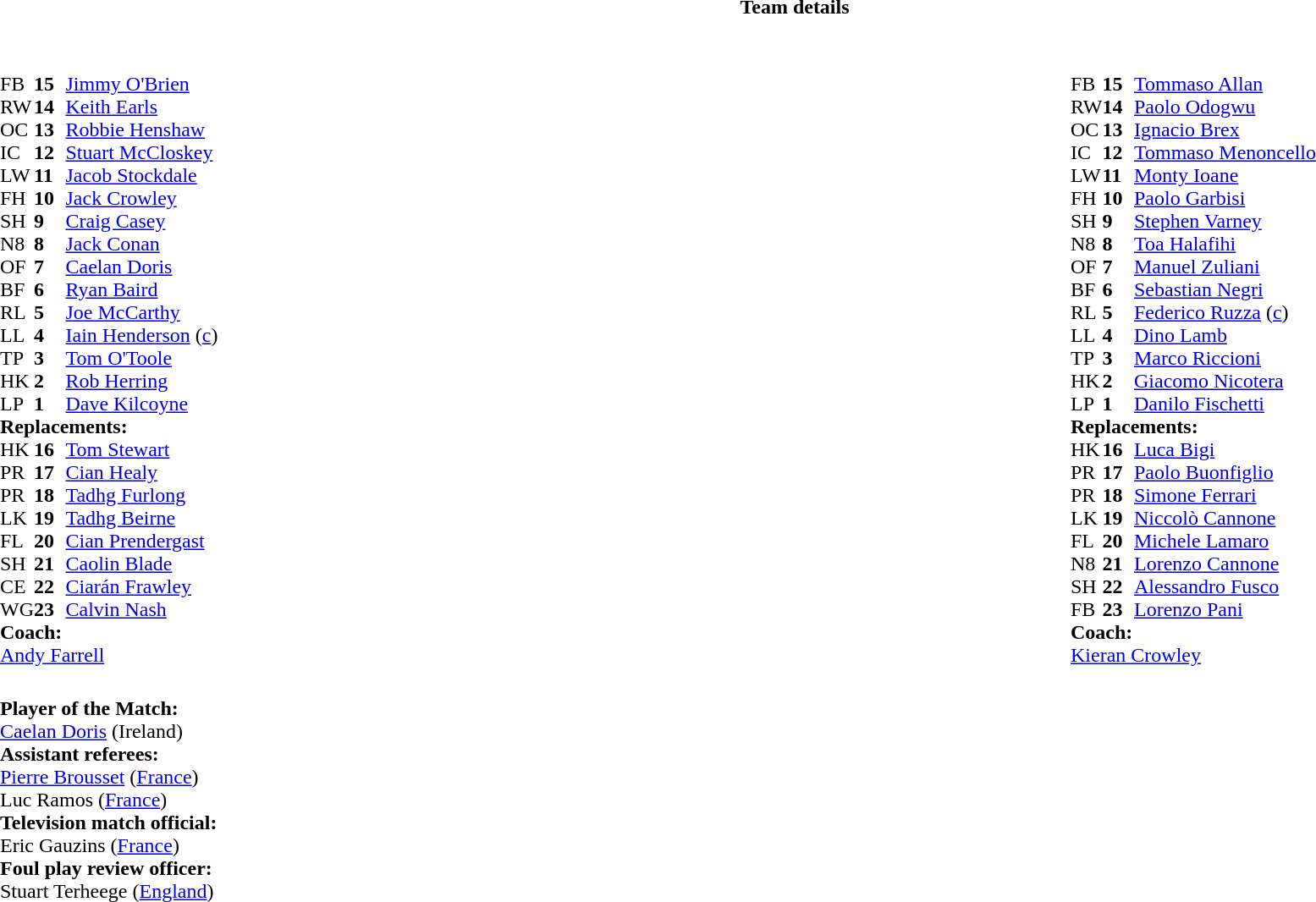<table border="0" style="width:100%;" class="collapsible collapsed">
<tr>
<th>Team details</th>
</tr>
<tr>
<td><br><table style="width:100%">
<tr>
<td style="vertical-align:top;width:50%"><br><table cellspacing="0" cellpadding="0">
<tr>
<th width="25"></th>
<th width="25"></th>
</tr>
<tr>
<td>FB</td>
<td><strong>15</strong></td>
<td><a href='#'>Jimmy O'Brien</a></td>
<td></td>
<td></td>
</tr>
<tr>
<td>RW</td>
<td><strong>14</strong></td>
<td><a href='#'>Keith Earls</a></td>
</tr>
<tr>
<td>OC</td>
<td><strong>13</strong></td>
<td><a href='#'>Robbie Henshaw</a></td>
<td></td>
<td></td>
</tr>
<tr>
<td>IC</td>
<td><strong>12</strong></td>
<td><a href='#'>Stuart McCloskey</a></td>
</tr>
<tr>
<td>LW</td>
<td><strong>11</strong></td>
<td><a href='#'>Jacob Stockdale</a></td>
</tr>
<tr>
<td>FH</td>
<td><strong>10</strong></td>
<td><a href='#'>Jack Crowley</a></td>
</tr>
<tr>
<td>SH</td>
<td><strong>9</strong></td>
<td><a href='#'>Craig Casey</a></td>
<td></td>
<td></td>
</tr>
<tr>
<td>N8</td>
<td><strong>8</strong></td>
<td><a href='#'>Jack Conan</a></td>
<td></td>
<td></td>
</tr>
<tr>
<td>OF</td>
<td><strong>7</strong></td>
<td><a href='#'>Caelan Doris</a></td>
</tr>
<tr>
<td>BF</td>
<td><strong>6</strong></td>
<td><a href='#'>Ryan Baird</a></td>
</tr>
<tr>
<td>RL</td>
<td><strong>5</strong></td>
<td><a href='#'>Joe McCarthy</a></td>
</tr>
<tr>
<td>LL</td>
<td><strong>4</strong></td>
<td><a href='#'>Iain Henderson</a> (<a href='#'>c</a>)</td>
<td></td>
<td></td>
</tr>
<tr>
<td>TP</td>
<td><strong>3</strong></td>
<td><a href='#'>Tom O'Toole</a></td>
<td></td>
<td></td>
</tr>
<tr>
<td>HK</td>
<td><strong>2</strong></td>
<td><a href='#'>Rob Herring</a></td>
<td></td>
<td></td>
</tr>
<tr>
<td>LP</td>
<td><strong>1</strong></td>
<td><a href='#'>Dave Kilcoyne</a></td>
<td></td>
<td></td>
</tr>
<tr>
<td colspan="3"><strong>Replacements:</strong></td>
</tr>
<tr>
<td>HK</td>
<td><strong>16</strong></td>
<td><a href='#'>Tom Stewart</a></td>
<td></td>
<td></td>
</tr>
<tr>
<td>PR</td>
<td><strong>17</strong></td>
<td><a href='#'>Cian Healy</a></td>
<td></td>
<td></td>
</tr>
<tr>
<td>PR</td>
<td><strong>18</strong></td>
<td><a href='#'>Tadhg Furlong</a></td>
<td></td>
<td></td>
</tr>
<tr>
<td>LK</td>
<td><strong>19</strong></td>
<td><a href='#'>Tadhg Beirne</a></td>
<td></td>
<td></td>
</tr>
<tr>
<td>FL</td>
<td><strong>20</strong></td>
<td><a href='#'>Cian Prendergast</a></td>
<td></td>
<td></td>
</tr>
<tr>
<td>SH</td>
<td><strong>21</strong></td>
<td><a href='#'>Caolin Blade</a></td>
<td></td>
<td></td>
</tr>
<tr>
<td>CE</td>
<td><strong>22</strong></td>
<td><a href='#'>Ciarán Frawley</a></td>
<td></td>
<td></td>
</tr>
<tr>
<td>WG</td>
<td><strong>23</strong></td>
<td><a href='#'>Calvin Nash</a></td>
<td></td>
<td></td>
</tr>
<tr>
<td colspan="3"><strong>Coach:</strong></td>
</tr>
<tr>
<td colspan="3"> <a href='#'>Andy Farrell</a></td>
</tr>
</table>
</td>
<td style="vertical-align:top;width:50%"><br><table cellspacing="0" cellpadding="0" style="margin:auto">
<tr>
<th width="25"></th>
<th width="25"></th>
</tr>
<tr>
<td>FB</td>
<td><strong>15</strong></td>
<td><a href='#'>Tommaso Allan</a></td>
</tr>
<tr>
<td>RW</td>
<td><strong>14</strong></td>
<td><a href='#'>Paolo Odogwu</a></td>
<td></td>
<td></td>
</tr>
<tr>
<td>OC</td>
<td><strong>13</strong></td>
<td><a href='#'>Ignacio Brex</a></td>
</tr>
<tr>
<td>IC</td>
<td><strong>12</strong></td>
<td><a href='#'>Tommaso Menoncello</a></td>
</tr>
<tr>
<td>LW</td>
<td><strong>11</strong></td>
<td><a href='#'>Monty Ioane</a></td>
</tr>
<tr>
<td>FH</td>
<td><strong>10</strong></td>
<td><a href='#'>Paolo Garbisi</a></td>
</tr>
<tr>
<td>SH</td>
<td><strong>9</strong></td>
<td><a href='#'>Stephen Varney</a></td>
<td></td>
<td></td>
</tr>
<tr>
<td>N8</td>
<td><strong>8</strong></td>
<td><a href='#'>Toa Halafihi</a></td>
</tr>
<tr>
<td>OF</td>
<td><strong>7</strong></td>
<td><a href='#'>Manuel Zuliani</a></td>
<td></td>
<td></td>
</tr>
<tr>
<td>BF</td>
<td><strong>6</strong></td>
<td><a href='#'>Sebastian Negri</a></td>
<td></td>
<td></td>
</tr>
<tr>
<td>RL</td>
<td><strong>5</strong></td>
<td><a href='#'>Federico Ruzza</a> (<a href='#'>c</a>)</td>
</tr>
<tr>
<td>LL</td>
<td><strong>4</strong></td>
<td><a href='#'>Dino Lamb</a></td>
<td></td>
<td></td>
</tr>
<tr>
<td>TP</td>
<td><strong>3</strong></td>
<td><a href='#'>Marco Riccioni</a></td>
<td></td>
<td></td>
</tr>
<tr>
<td>HK</td>
<td><strong>2</strong></td>
<td><a href='#'>Giacomo Nicotera</a></td>
<td></td>
<td></td>
</tr>
<tr>
<td>LP</td>
<td><strong>1</strong></td>
<td><a href='#'>Danilo Fischetti</a></td>
<td></td>
<td></td>
<td></td>
<td></td>
<td></td>
</tr>
<tr>
<td colspan="3"><strong>Replacements:</strong></td>
</tr>
<tr>
<td>HK</td>
<td><strong>16</strong></td>
<td><a href='#'>Luca Bigi</a></td>
<td></td>
<td></td>
</tr>
<tr>
<td>PR</td>
<td><strong>17</strong></td>
<td><a href='#'>Paolo Buonfiglio</a></td>
<td></td>
<td></td>
<td></td>
<td></td>
<td></td>
</tr>
<tr>
<td>PR</td>
<td><strong>18</strong></td>
<td><a href='#'>Simone Ferrari</a></td>
<td></td>
<td></td>
</tr>
<tr>
<td>LK</td>
<td><strong>19</strong></td>
<td><a href='#'>Niccolò Cannone</a></td>
<td></td>
<td></td>
</tr>
<tr>
<td>FL</td>
<td><strong>20</strong></td>
<td><a href='#'>Michele Lamaro</a></td>
<td></td>
<td></td>
</tr>
<tr>
<td>N8</td>
<td><strong>21</strong></td>
<td><a href='#'>Lorenzo Cannone</a></td>
<td></td>
<td></td>
</tr>
<tr>
<td>SH</td>
<td><strong>22</strong></td>
<td><a href='#'>Alessandro Fusco</a></td>
<td></td>
<td></td>
</tr>
<tr>
<td>FB</td>
<td><strong>23</strong></td>
<td><a href='#'>Lorenzo Pani</a></td>
<td></td>
<td></td>
<td></td>
<td></td>
</tr>
<tr>
<td colspan="3"><strong>Coach:</strong></td>
</tr>
<tr>
<td colspan="3"> <a href='#'>Kieran Crowley</a></td>
</tr>
</table>
</td>
</tr>
</table>
<table style="width:100%">
<tr>
<td><br><strong>Player of the Match:</strong>
<br><a href='#'>Caelan Doris</a> (Ireland)<br><strong>Assistant referees:</strong>
<br><a href='#'>Pierre Brousset</a> (<a href='#'>France</a>)
<br>Luc Ramos (<a href='#'>France</a>)
<br><strong>Television match official:</strong>
<br>Eric Gauzins (<a href='#'>France</a>)
<br><strong>Foul play review officer:</strong>
<br>Stuart Terheege (<a href='#'>England</a>)</td>
</tr>
</table>
</td>
</tr>
</table>
